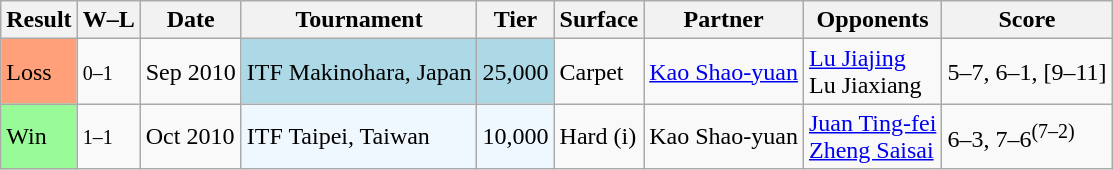<table class="sortable wikitable">
<tr>
<th>Result</th>
<th class="unsortable">W–L</th>
<th>Date</th>
<th>Tournament</th>
<th>Tier</th>
<th>Surface</th>
<th>Partner</th>
<th>Opponents</th>
<th class="unsortable">Score</th>
</tr>
<tr>
<td style="background:#ffa07a;">Loss</td>
<td><small>0–1</small></td>
<td>Sep 2010</td>
<td style="background:lightblue;">ITF Makinohara, Japan</td>
<td style="background:lightblue;">25,000</td>
<td>Carpet</td>
<td> <a href='#'>Kao Shao-yuan</a></td>
<td> <a href='#'>Lu Jiajing</a> <br>  Lu Jiaxiang</td>
<td>5–7, 6–1, [9–11]</td>
</tr>
<tr>
<td style="background:#98fb98;">Win</td>
<td><small>1–1</small></td>
<td>Oct 2010</td>
<td bgcolor=#f0f8ff>ITF Taipei, Taiwan</td>
<td bgcolor=#f0f8ff>10,000</td>
<td>Hard (i)</td>
<td> Kao Shao-yuan</td>
<td> <a href='#'>Juan Ting-fei</a> <br>  <a href='#'>Zheng Saisai</a></td>
<td>6–3, 7–6<sup>(7–2)</sup></td>
</tr>
</table>
